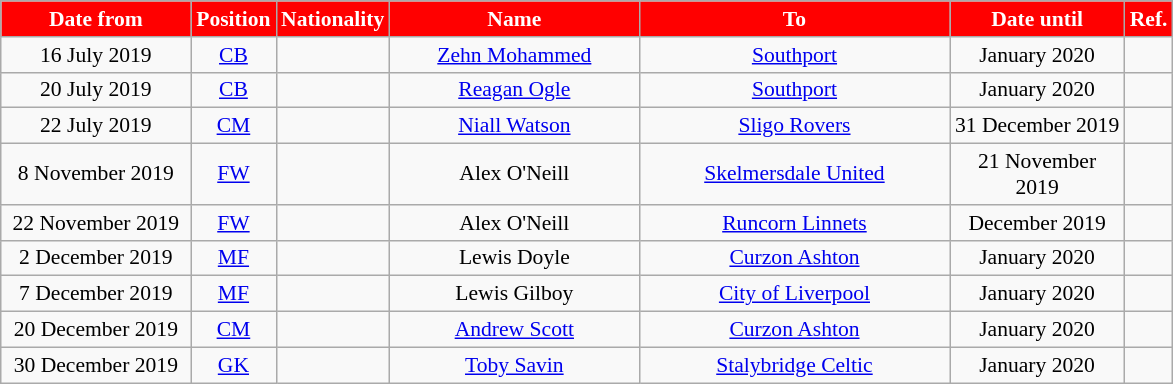<table class="wikitable"  style="text-align:center; font-size:90%; ">
<tr>
<th style="background:#ff0000; color:#FFFFFF; width:120px;">Date from</th>
<th style="background:#ff0000; color:#FFFFFF; width:50px;">Position</th>
<th style="background:#ff0000; color:#FFFFFF; width:50px;">Nationality</th>
<th style="background:#ff0000; color:#FFFFFF; width:160px;">Name</th>
<th style="background:#ff0000; color:#FFFFFF; width:200px;">To</th>
<th style="background:#ff0000; color:#FFFFFF; width:110px;">Date until</th>
<th style="background:#ff0000; color:#FFFFFF; width:25px;">Ref.</th>
</tr>
<tr>
<td>16 July 2019</td>
<td><a href='#'>CB</a></td>
<td></td>
<td><a href='#'>Zehn Mohammed</a></td>
<td> <a href='#'>Southport</a></td>
<td>January 2020</td>
<td></td>
</tr>
<tr>
<td>20 July 2019</td>
<td><a href='#'>CB</a></td>
<td></td>
<td><a href='#'>Reagan Ogle</a></td>
<td> <a href='#'>Southport</a></td>
<td>January 2020</td>
<td></td>
</tr>
<tr>
<td>22 July 2019</td>
<td><a href='#'>CM</a></td>
<td></td>
<td><a href='#'>Niall Watson</a></td>
<td> <a href='#'>Sligo Rovers</a></td>
<td>31 December 2019</td>
<td></td>
</tr>
<tr>
<td>8 November 2019</td>
<td><a href='#'>FW</a></td>
<td></td>
<td>Alex O'Neill</td>
<td> <a href='#'>Skelmersdale United</a></td>
<td>21 November 2019</td>
<td></td>
</tr>
<tr>
<td>22 November 2019</td>
<td><a href='#'>FW</a></td>
<td></td>
<td>Alex O'Neill</td>
<td> <a href='#'>Runcorn Linnets</a></td>
<td>December 2019</td>
<td></td>
</tr>
<tr>
<td>2 December 2019</td>
<td><a href='#'>MF</a></td>
<td></td>
<td>Lewis Doyle</td>
<td> <a href='#'>Curzon Ashton</a></td>
<td>January 2020</td>
<td></td>
</tr>
<tr>
<td>7 December 2019</td>
<td><a href='#'>MF</a></td>
<td></td>
<td>Lewis Gilboy</td>
<td> <a href='#'>City of Liverpool</a></td>
<td>January 2020</td>
<td></td>
</tr>
<tr>
<td>20 December 2019</td>
<td><a href='#'>CM</a></td>
<td></td>
<td><a href='#'>Andrew Scott</a></td>
<td> <a href='#'>Curzon Ashton</a></td>
<td>January 2020</td>
<td></td>
</tr>
<tr>
<td>30 December 2019</td>
<td><a href='#'>GK</a></td>
<td></td>
<td><a href='#'>Toby Savin</a></td>
<td> <a href='#'>Stalybridge Celtic</a></td>
<td>January 2020</td>
<td></td>
</tr>
</table>
